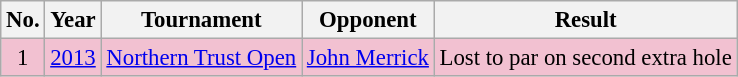<table class="wikitable" style="font-size:95%;">
<tr>
<th>No.</th>
<th>Year</th>
<th>Tournament</th>
<th>Opponent</th>
<th>Result</th>
</tr>
<tr style="background:#F2C1D1;">
<td align=center>1</td>
<td><a href='#'>2013</a></td>
<td><a href='#'>Northern Trust Open</a></td>
<td> <a href='#'>John Merrick</a></td>
<td>Lost to par on second extra hole</td>
</tr>
</table>
